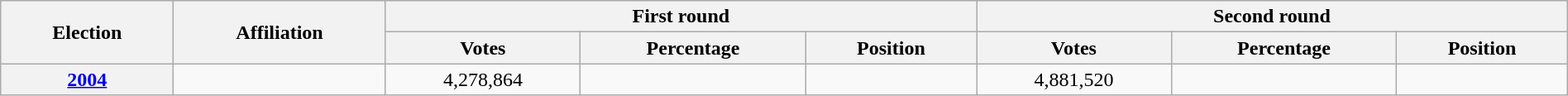<table class=wikitable width=100%>
<tr>
<th rowspan=2>Election</th>
<th rowspan=2>Affiliation</th>
<th colspan=3>First round</th>
<th colspan=3>Second round</th>
</tr>
<tr>
<th>Votes</th>
<th>Percentage</th>
<th>Position</th>
<th>Votes</th>
<th>Percentage</th>
<th>Position</th>
</tr>
<tr align=center>
<th><a href='#'>2004</a></th>
<td></td>
<td>4,278,864</td>
<td></td>
<td></td>
<td>4,881,520</td>
<td></td>
<td></td>
</tr>
</table>
